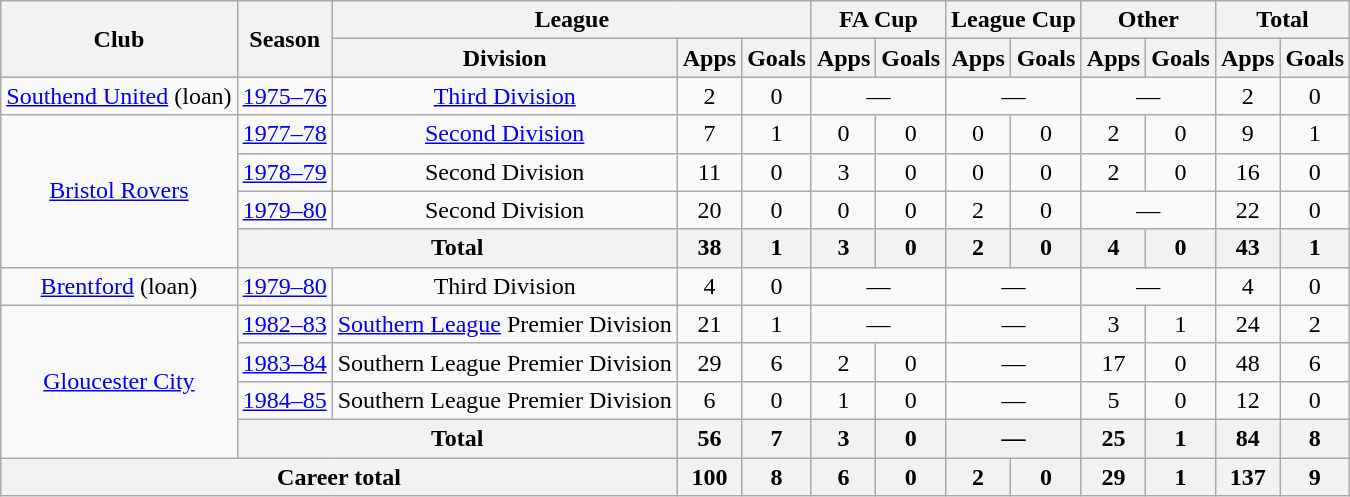<table class="wikitable" style="text-align: center;">
<tr>
<th rowspan="2">Club</th>
<th rowspan="2">Season</th>
<th colspan="3">League</th>
<th colspan="2">FA Cup</th>
<th colspan="2">League Cup</th>
<th colspan="2">Other</th>
<th colspan="2">Total</th>
</tr>
<tr>
<th>Division</th>
<th>Apps</th>
<th>Goals</th>
<th>Apps</th>
<th>Goals</th>
<th>Apps</th>
<th>Goals</th>
<th>Apps</th>
<th>Goals</th>
<th>Apps</th>
<th>Goals</th>
</tr>
<tr>
<td><a href='#'>Southend United</a> (loan)</td>
<td><a href='#'>1975–76</a></td>
<td><a href='#'>Third Division</a></td>
<td>2</td>
<td>0</td>
<td colspan="2">—</td>
<td colspan="2">—</td>
<td colspan="2">—</td>
<td>2</td>
<td>0</td>
</tr>
<tr>
<td rowspan="4"><a href='#'>Bristol Rovers</a></td>
<td><a href='#'>1977–78</a></td>
<td><a href='#'>Second Division</a></td>
<td>7</td>
<td>1</td>
<td>0</td>
<td>0</td>
<td>0</td>
<td>0</td>
<td>2</td>
<td>0</td>
<td>9</td>
<td>1</td>
</tr>
<tr>
<td><a href='#'>1978–79</a></td>
<td>Second Division</td>
<td>11</td>
<td>0</td>
<td>3</td>
<td>0</td>
<td>0</td>
<td>0</td>
<td>2</td>
<td>0</td>
<td>16</td>
<td>0</td>
</tr>
<tr>
<td><a href='#'>1979–80</a></td>
<td>Second Division</td>
<td>20</td>
<td>0</td>
<td>0</td>
<td>0</td>
<td>2</td>
<td>0</td>
<td colspan="2">—</td>
<td>22</td>
<td>0</td>
</tr>
<tr>
<th colspan="2">Total</th>
<th>38</th>
<th>1</th>
<th>3</th>
<th>0</th>
<th>2</th>
<th>0</th>
<th>4</th>
<th>0</th>
<th>43</th>
<th>1</th>
</tr>
<tr>
<td><a href='#'>Brentford</a> (loan)</td>
<td><a href='#'>1979–80</a></td>
<td>Third Division</td>
<td>4</td>
<td>0</td>
<td colspan="2">—</td>
<td colspan="2">—</td>
<td colspan="2">—</td>
<td>4</td>
<td>0</td>
</tr>
<tr>
<td rowspan="4"><a href='#'>Gloucester City</a></td>
<td><a href='#'>1982–83</a></td>
<td><a href='#'>Southern League</a> Premier Division</td>
<td>21</td>
<td>1</td>
<td colspan="2">—</td>
<td colspan="2">—</td>
<td>3</td>
<td>1</td>
<td>24</td>
<td>2</td>
</tr>
<tr>
<td><a href='#'>1983–84</a></td>
<td>Southern League Premier Division</td>
<td>29</td>
<td>6</td>
<td>2</td>
<td>0</td>
<td colspan="2">—</td>
<td>17</td>
<td>0</td>
<td>48</td>
<td>6</td>
</tr>
<tr>
<td><a href='#'>1984–85</a></td>
<td>Southern League Premier Division</td>
<td>6</td>
<td>0</td>
<td>1</td>
<td>0</td>
<td colspan="2">—</td>
<td>5</td>
<td>0</td>
<td>12</td>
<td>0</td>
</tr>
<tr>
<th colspan="2">Total</th>
<th>56</th>
<th>7</th>
<th>3</th>
<th>0</th>
<th colspan="2">—</th>
<th>25</th>
<th>1</th>
<th>84</th>
<th>8</th>
</tr>
<tr>
<th colspan="3">Career total</th>
<th>100</th>
<th>8</th>
<th>6</th>
<th>0</th>
<th>2</th>
<th>0</th>
<th>29</th>
<th>1</th>
<th>137</th>
<th>9</th>
</tr>
</table>
